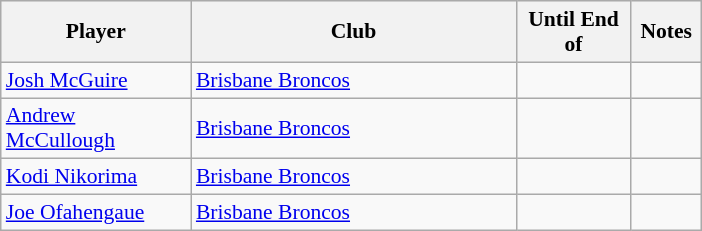<table class="wikitable" style="font-size:90%">
<tr bgcolor="#efefef">
<th width="120">Player</th>
<th width="210">Club</th>
<th width="70">Until End of</th>
<th width="40">Notes</th>
</tr>
<tr>
<td><a href='#'>Josh McGuire</a></td>
<td> <a href='#'>Brisbane Broncos</a></td>
<td></td>
<td></td>
</tr>
<tr>
<td><a href='#'>Andrew McCullough</a></td>
<td> <a href='#'>Brisbane Broncos</a></td>
<td></td>
<td></td>
</tr>
<tr>
<td><a href='#'>Kodi Nikorima</a></td>
<td> <a href='#'>Brisbane Broncos</a></td>
<td></td>
<td></td>
</tr>
<tr>
<td><a href='#'>Joe Ofahengaue</a></td>
<td> <a href='#'>Brisbane Broncos</a></td>
<td></td>
<td></td>
</tr>
</table>
